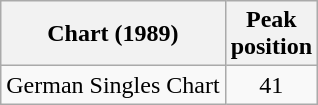<table class="wikitable sortable">
<tr>
<th>Chart (1989)</th>
<th>Peak<br>position</th>
</tr>
<tr>
<td align="left">German Singles Chart</td>
<td style="text-align:center;">41</td>
</tr>
</table>
